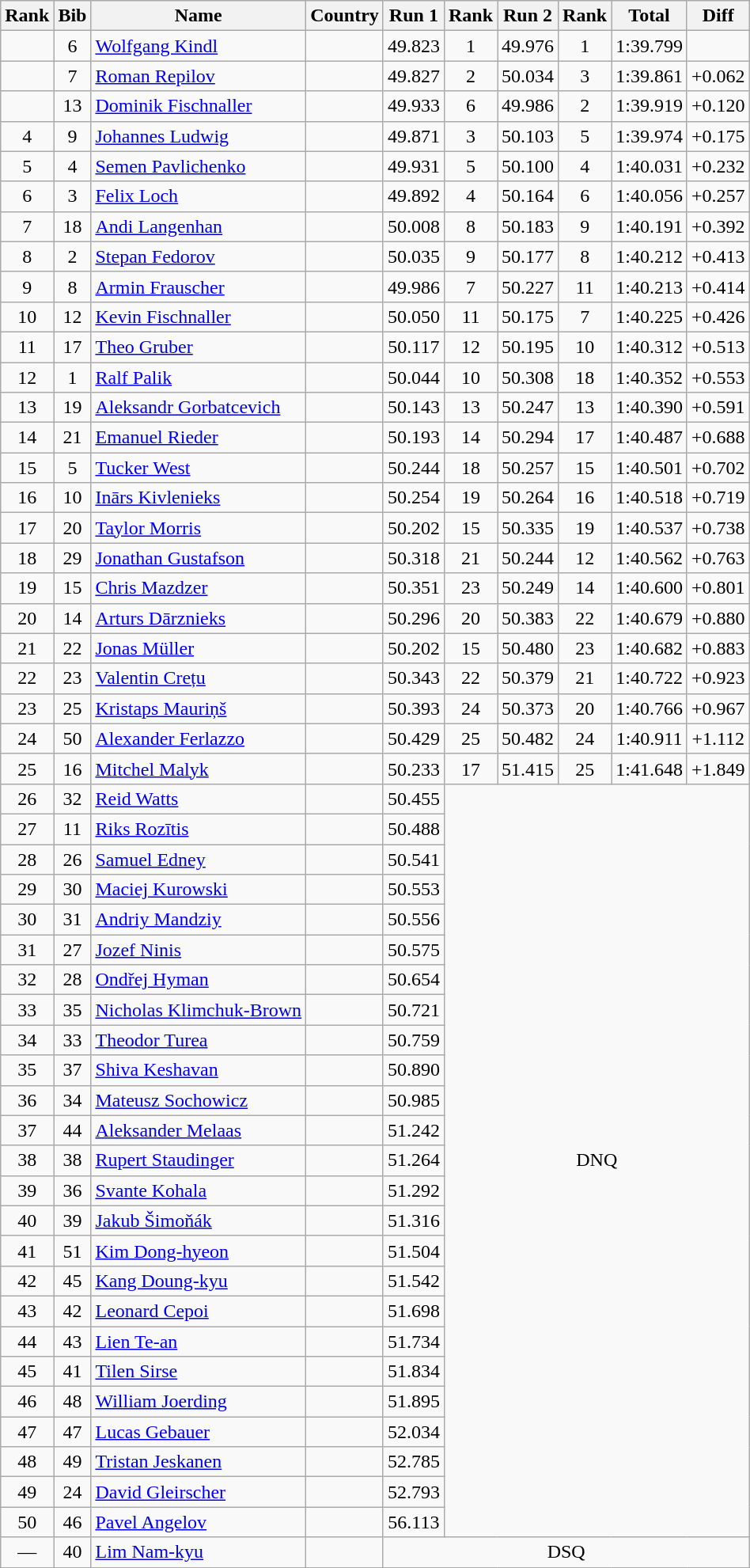<table class="wikitable sortable" style="text-align:center">
<tr>
<th>Rank</th>
<th>Bib</th>
<th>Name</th>
<th>Country</th>
<th>Run 1</th>
<th>Rank</th>
<th>Run 2</th>
<th>Rank</th>
<th>Total</th>
<th>Diff</th>
</tr>
<tr>
<td></td>
<td>6</td>
<td align=left><a href='#'>Wolfgang Kindl</a></td>
<td align=left></td>
<td>49.823</td>
<td>1</td>
<td>49.976</td>
<td>1</td>
<td>1:39.799</td>
<td></td>
</tr>
<tr>
<td></td>
<td>7</td>
<td align=left><a href='#'>Roman Repilov</a></td>
<td align=left></td>
<td>49.827</td>
<td>2</td>
<td>50.034</td>
<td>3</td>
<td>1:39.861</td>
<td>+0.062</td>
</tr>
<tr>
<td></td>
<td>13</td>
<td align=left><a href='#'>Dominik Fischnaller</a></td>
<td align=left></td>
<td>49.933</td>
<td>6</td>
<td>49.986</td>
<td>2</td>
<td>1:39.919</td>
<td>+0.120</td>
</tr>
<tr>
<td>4</td>
<td>9</td>
<td align=left><a href='#'>Johannes Ludwig</a></td>
<td align=left></td>
<td>49.871</td>
<td>3</td>
<td>50.103</td>
<td>5</td>
<td>1:39.974</td>
<td>+0.175</td>
</tr>
<tr>
<td>5</td>
<td>4</td>
<td align=left><a href='#'>Semen Pavlichenko</a></td>
<td align=left></td>
<td>49.931</td>
<td>5</td>
<td>50.100</td>
<td>4</td>
<td>1:40.031</td>
<td>+0.232</td>
</tr>
<tr>
<td>6</td>
<td>3</td>
<td align=left><a href='#'>Felix Loch</a></td>
<td align=left></td>
<td>49.892</td>
<td>4</td>
<td>50.164</td>
<td>6</td>
<td>1:40.056</td>
<td>+0.257</td>
</tr>
<tr>
<td>7</td>
<td>18</td>
<td align=left><a href='#'>Andi Langenhan</a></td>
<td align=left></td>
<td>50.008</td>
<td>8</td>
<td>50.183</td>
<td>9</td>
<td>1:40.191</td>
<td>+0.392</td>
</tr>
<tr>
<td>8</td>
<td>2</td>
<td align=left><a href='#'>Stepan Fedorov</a></td>
<td align=left></td>
<td>50.035</td>
<td>9</td>
<td>50.177</td>
<td>8</td>
<td>1:40.212</td>
<td>+0.413</td>
</tr>
<tr>
<td>9</td>
<td>8</td>
<td align=left><a href='#'>Armin Frauscher</a></td>
<td align=left></td>
<td>49.986</td>
<td>7</td>
<td>50.227</td>
<td>11</td>
<td>1:40.213</td>
<td>+0.414</td>
</tr>
<tr>
<td>10</td>
<td>12</td>
<td align=left><a href='#'>Kevin Fischnaller</a></td>
<td align=left></td>
<td>50.050</td>
<td>11</td>
<td>50.175</td>
<td>7</td>
<td>1:40.225</td>
<td>+0.426</td>
</tr>
<tr>
<td>11</td>
<td>17</td>
<td align=left><a href='#'>Theo Gruber</a></td>
<td align=left></td>
<td>50.117</td>
<td>12</td>
<td>50.195</td>
<td>10</td>
<td>1:40.312</td>
<td>+0.513</td>
</tr>
<tr>
<td>12</td>
<td>1</td>
<td align=left><a href='#'>Ralf Palik</a></td>
<td align=left></td>
<td>50.044</td>
<td>10</td>
<td>50.308</td>
<td>18</td>
<td>1:40.352</td>
<td>+0.553</td>
</tr>
<tr>
<td>13</td>
<td>19</td>
<td align=left><a href='#'>Aleksandr Gorbatcevich</a></td>
<td align=left></td>
<td>50.143</td>
<td>13</td>
<td>50.247</td>
<td>13</td>
<td>1:40.390</td>
<td>+0.591</td>
</tr>
<tr>
<td>14</td>
<td>21</td>
<td align=left><a href='#'>Emanuel Rieder</a></td>
<td align=left></td>
<td>50.193</td>
<td>14</td>
<td>50.294</td>
<td>17</td>
<td>1:40.487</td>
<td>+0.688</td>
</tr>
<tr>
<td>15</td>
<td>5</td>
<td align=left><a href='#'>Tucker West</a></td>
<td align=left></td>
<td>50.244</td>
<td>18</td>
<td>50.257</td>
<td>15</td>
<td>1:40.501</td>
<td>+0.702</td>
</tr>
<tr>
<td>16</td>
<td>10</td>
<td align=left><a href='#'>Inārs Kivlenieks</a></td>
<td align=left></td>
<td>50.254</td>
<td>19</td>
<td>50.264</td>
<td>16</td>
<td>1:40.518</td>
<td>+0.719</td>
</tr>
<tr>
<td>17</td>
<td>20</td>
<td align=left><a href='#'>Taylor Morris</a></td>
<td align=left></td>
<td>50.202</td>
<td>15</td>
<td>50.335</td>
<td>19</td>
<td>1:40.537</td>
<td>+0.738</td>
</tr>
<tr>
<td>18</td>
<td>29</td>
<td align=left><a href='#'>Jonathan Gustafson</a></td>
<td align=left></td>
<td>50.318</td>
<td>21</td>
<td>50.244</td>
<td>12</td>
<td>1:40.562</td>
<td>+0.763</td>
</tr>
<tr>
<td>19</td>
<td>15</td>
<td align=left><a href='#'>Chris Mazdzer</a></td>
<td align=left></td>
<td>50.351</td>
<td>23</td>
<td>50.249</td>
<td>14</td>
<td>1:40.600</td>
<td>+0.801</td>
</tr>
<tr>
<td>20</td>
<td>14</td>
<td align=left><a href='#'>Arturs Dārznieks</a></td>
<td align=left></td>
<td>50.296</td>
<td>20</td>
<td>50.383</td>
<td>22</td>
<td>1:40.679</td>
<td>+0.880</td>
</tr>
<tr>
<td>21</td>
<td>22</td>
<td align=left><a href='#'>Jonas Müller</a></td>
<td align=left></td>
<td>50.202</td>
<td>15</td>
<td>50.480</td>
<td>23</td>
<td>1:40.682</td>
<td>+0.883</td>
</tr>
<tr>
<td>22</td>
<td>23</td>
<td align=left><a href='#'>Valentin Crețu</a></td>
<td align=left></td>
<td>50.343</td>
<td>22</td>
<td>50.379</td>
<td>21</td>
<td>1:40.722</td>
<td>+0.923</td>
</tr>
<tr>
<td>23</td>
<td>25</td>
<td align=left><a href='#'>Kristaps Mauriņš</a></td>
<td align=left></td>
<td>50.393</td>
<td>24</td>
<td>50.373</td>
<td>20</td>
<td>1:40.766</td>
<td>+0.967</td>
</tr>
<tr>
<td>24</td>
<td>50</td>
<td align=left><a href='#'>Alexander Ferlazzo</a></td>
<td align=left></td>
<td>50.429</td>
<td>25</td>
<td>50.482</td>
<td>24</td>
<td>1:40.911</td>
<td>+1.112</td>
</tr>
<tr>
<td>25</td>
<td>16</td>
<td align=left><a href='#'>Mitchel Malyk</a></td>
<td align=left></td>
<td>50.233</td>
<td>17</td>
<td>51.415</td>
<td>25</td>
<td>1:41.648</td>
<td>+1.849</td>
</tr>
<tr>
<td>26</td>
<td>32</td>
<td align=left><a href='#'>Reid Watts</a></td>
<td align=left></td>
<td>50.455</td>
<td rowspan=25 colspan=5>DNQ</td>
</tr>
<tr>
<td>27</td>
<td>11</td>
<td align=left><a href='#'>Riks Rozītis</a></td>
<td align=left></td>
<td>50.488</td>
</tr>
<tr>
<td>28</td>
<td>26</td>
<td align=left><a href='#'>Samuel Edney</a></td>
<td align=left></td>
<td>50.541</td>
</tr>
<tr>
<td>29</td>
<td>30</td>
<td align=left><a href='#'>Maciej Kurowski</a></td>
<td align=left></td>
<td>50.553</td>
</tr>
<tr>
<td>30</td>
<td>31</td>
<td align=left><a href='#'>Andriy Mandziy</a></td>
<td align=left></td>
<td>50.556</td>
</tr>
<tr>
<td>31</td>
<td>27</td>
<td align=left><a href='#'>Jozef Ninis</a></td>
<td align=left></td>
<td>50.575</td>
</tr>
<tr>
<td>32</td>
<td>28</td>
<td align=left><a href='#'>Ondřej Hyman</a></td>
<td align=left></td>
<td>50.654</td>
</tr>
<tr>
<td>33</td>
<td>35</td>
<td align=left><a href='#'>Nicholas Klimchuk-Brown</a></td>
<td align=left></td>
<td>50.721</td>
</tr>
<tr>
<td>34</td>
<td>33</td>
<td align=left><a href='#'>Theodor Turea</a></td>
<td align=left></td>
<td>50.759</td>
</tr>
<tr>
<td>35</td>
<td>37</td>
<td align=left><a href='#'>Shiva Keshavan</a></td>
<td align=left></td>
<td>50.890</td>
</tr>
<tr>
<td>36</td>
<td>34</td>
<td align=left><a href='#'>Mateusz Sochowicz</a></td>
<td align=left></td>
<td>50.985</td>
</tr>
<tr>
<td>37</td>
<td>44</td>
<td align=left><a href='#'>Aleksander Melaas</a></td>
<td align=left></td>
<td>51.242</td>
</tr>
<tr>
<td>38</td>
<td>38</td>
<td align=left><a href='#'>Rupert Staudinger</a></td>
<td align=left></td>
<td>51.264</td>
</tr>
<tr>
<td>39</td>
<td>36</td>
<td align=left><a href='#'>Svante Kohala</a></td>
<td align=left></td>
<td>51.292</td>
</tr>
<tr>
<td>40</td>
<td>39</td>
<td align=left><a href='#'>Jakub Šimoňák</a></td>
<td align=left></td>
<td>51.316</td>
</tr>
<tr>
<td>41</td>
<td>51</td>
<td align=left><a href='#'>Kim Dong-hyeon</a></td>
<td align=left></td>
<td>51.504</td>
</tr>
<tr>
<td>42</td>
<td>45</td>
<td align=left><a href='#'>Kang Doung-kyu</a></td>
<td align=left></td>
<td>51.542</td>
</tr>
<tr>
<td>43</td>
<td>42</td>
<td align=left><a href='#'>Leonard Cepoi</a></td>
<td align=left></td>
<td>51.698</td>
</tr>
<tr>
<td>44</td>
<td>43</td>
<td align=left><a href='#'>Lien Te-an</a></td>
<td align=left></td>
<td>51.734</td>
</tr>
<tr>
<td>45</td>
<td>41</td>
<td align=left><a href='#'>Tilen Sirse</a></td>
<td align=left></td>
<td>51.834</td>
</tr>
<tr>
<td>46</td>
<td>48</td>
<td align=left><a href='#'>William Joerding</a></td>
<td align=left></td>
<td>51.895</td>
</tr>
<tr>
<td>47</td>
<td>47</td>
<td align=left><a href='#'>Lucas Gebauer</a></td>
<td align=left></td>
<td>52.034</td>
</tr>
<tr>
<td>48</td>
<td>49</td>
<td align=left><a href='#'>Tristan Jeskanen</a></td>
<td align=left></td>
<td>52.785</td>
</tr>
<tr>
<td>49</td>
<td>24</td>
<td align=left><a href='#'>David Gleirscher</a></td>
<td align=left></td>
<td>52.793</td>
</tr>
<tr>
<td>50</td>
<td>46</td>
<td align=left><a href='#'>Pavel Angelov</a></td>
<td align=left></td>
<td>56.113</td>
</tr>
<tr>
<td>—</td>
<td>40</td>
<td align=left><a href='#'>Lim Nam-kyu</a></td>
<td align=left></td>
<td colspan=6>DSQ</td>
</tr>
</table>
